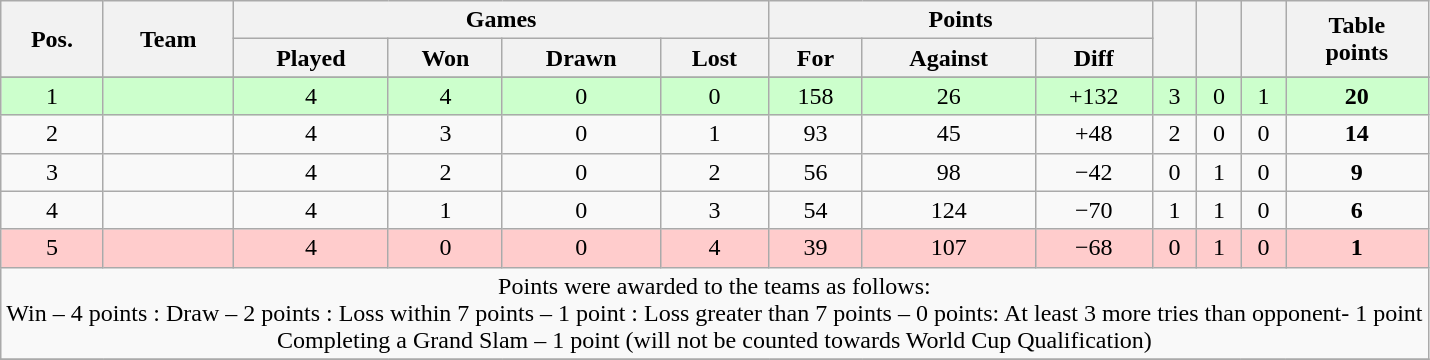<table class="wikitable" style="text-align:center">
<tr>
<th rowspan="2">Pos.</th>
<th rowspan="2">Team</th>
<th colspan="4">Games</th>
<th colspan="3">Points</th>
<th rowspan="2"></th>
<th rowspan="2"></th>
<th rowspan="2"></th>
<th rowspan="2">Table<br>points</th>
</tr>
<tr>
<th>Played</th>
<th>Won</th>
<th>Drawn</th>
<th>Lost</th>
<th>For</th>
<th>Against</th>
<th>Diff</th>
</tr>
<tr>
</tr>
<tr align=center bgcolor=ccffcc>
<td>1</td>
<td align=left></td>
<td>4</td>
<td>4</td>
<td>0</td>
<td>0</td>
<td>158</td>
<td>26</td>
<td>+132</td>
<td>3</td>
<td>0</td>
<td>1</td>
<td><strong>20</strong></td>
</tr>
<tr align=center>
<td>2</td>
<td align=left></td>
<td>4</td>
<td>3</td>
<td>0</td>
<td>1</td>
<td>93</td>
<td>45</td>
<td>+48</td>
<td>2</td>
<td>0</td>
<td>0</td>
<td><strong>14</strong></td>
</tr>
<tr align=center>
<td>3</td>
<td align=left></td>
<td>4</td>
<td>2</td>
<td>0</td>
<td>2</td>
<td>56</td>
<td>98</td>
<td>−42</td>
<td>0</td>
<td>1</td>
<td>0</td>
<td><strong>9</strong></td>
</tr>
<tr align=center>
<td>4</td>
<td align=left></td>
<td>4</td>
<td>1</td>
<td>0</td>
<td>3</td>
<td>54</td>
<td>124</td>
<td>−70</td>
<td>1</td>
<td>1</td>
<td>0</td>
<td><strong>6</strong></td>
</tr>
<tr align=center  bgcolor="#ffcccc">
<td>5</td>
<td align=left></td>
<td>4</td>
<td>0</td>
<td>0</td>
<td>4</td>
<td>39</td>
<td>107</td>
<td>−68</td>
<td>0</td>
<td>1</td>
<td>0</td>
<td><strong>1</strong></td>
</tr>
<tr>
<td colspan="100%" style="text-align:center;">Points were awarded to the teams as follows:<br>Win – 4 points : Draw – 2 points  : Loss within 7 points – 1 point : Loss greater than 7 points – 0 points: At least 3 more tries than opponent- 1 point<br>Completing a Grand Slam – 1 point (will not be counted towards World Cup Qualification)</td>
</tr>
<tr>
</tr>
</table>
